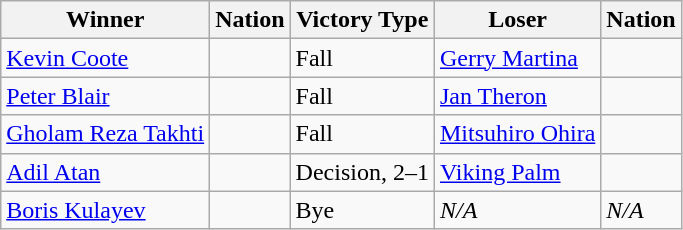<table class="wikitable sortable" style="text-align:left;">
<tr>
<th>Winner</th>
<th>Nation</th>
<th>Victory Type</th>
<th>Loser</th>
<th>Nation</th>
</tr>
<tr>
<td><a href='#'>Kevin Coote</a></td>
<td></td>
<td>Fall</td>
<td><a href='#'>Gerry Martina</a></td>
<td></td>
</tr>
<tr>
<td><a href='#'>Peter Blair</a></td>
<td></td>
<td>Fall</td>
<td><a href='#'>Jan Theron</a></td>
<td></td>
</tr>
<tr>
<td><a href='#'>Gholam Reza Takhti</a></td>
<td></td>
<td>Fall</td>
<td><a href='#'>Mitsuhiro Ohira</a></td>
<td></td>
</tr>
<tr>
<td><a href='#'>Adil Atan</a></td>
<td></td>
<td>Decision, 2–1</td>
<td><a href='#'>Viking Palm</a></td>
<td></td>
</tr>
<tr>
<td><a href='#'>Boris Kulayev</a></td>
<td></td>
<td>Bye</td>
<td><em>N/A</em></td>
<td><em>N/A</em></td>
</tr>
</table>
